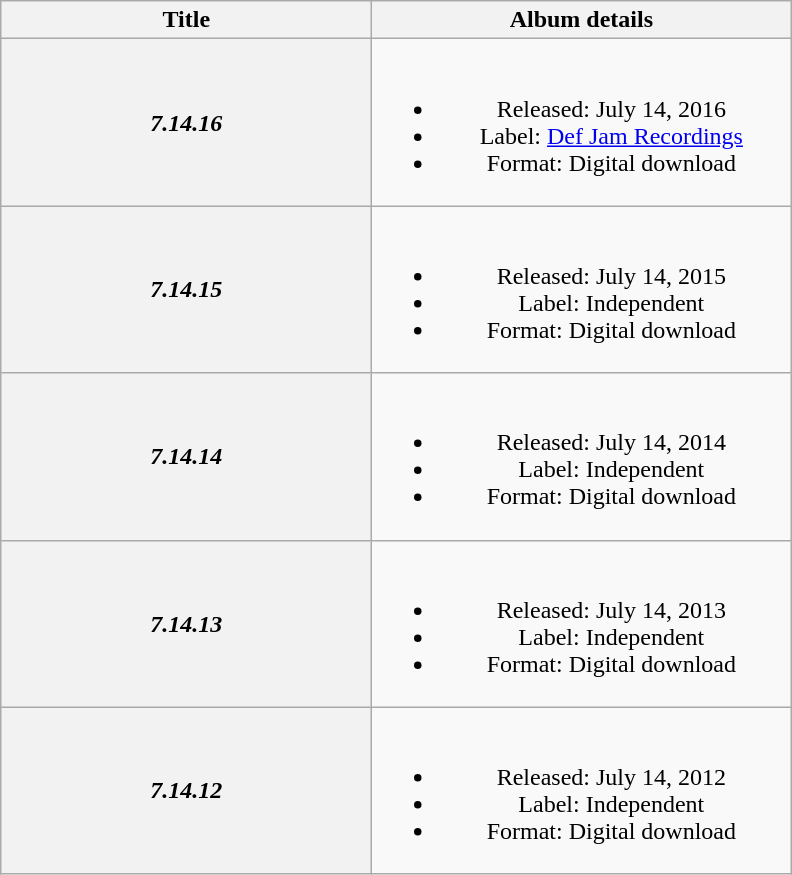<table class="wikitable plainrowheaders" style="text-align:center;">
<tr>
<th scope="col" style="width:15em;">Title</th>
<th scope="col" style="width:17em;">Album details</th>
</tr>
<tr>
<th scope="row"><em>7.14.16</em></th>
<td><br><ul><li>Released: July 14, 2016</li><li>Label: <a href='#'>Def Jam Recordings</a></li><li>Format: Digital download</li></ul></td>
</tr>
<tr>
<th scope="row"><em>7.14.15</em></th>
<td><br><ul><li>Released: July 14, 2015</li><li>Label: Independent</li><li>Format: Digital download</li></ul></td>
</tr>
<tr>
<th scope="row"><em>7.14.14</em></th>
<td><br><ul><li>Released: July 14, 2014</li><li>Label: Independent</li><li>Format: Digital download</li></ul></td>
</tr>
<tr>
<th scope="row"><em>7.14.13</em></th>
<td><br><ul><li>Released: July 14, 2013</li><li>Label: Independent</li><li>Format: Digital download</li></ul></td>
</tr>
<tr>
<th scope="row"><em>7.14.12</em></th>
<td><br><ul><li>Released: July 14, 2012</li><li>Label: Independent</li><li>Format: Digital download</li></ul></td>
</tr>
</table>
